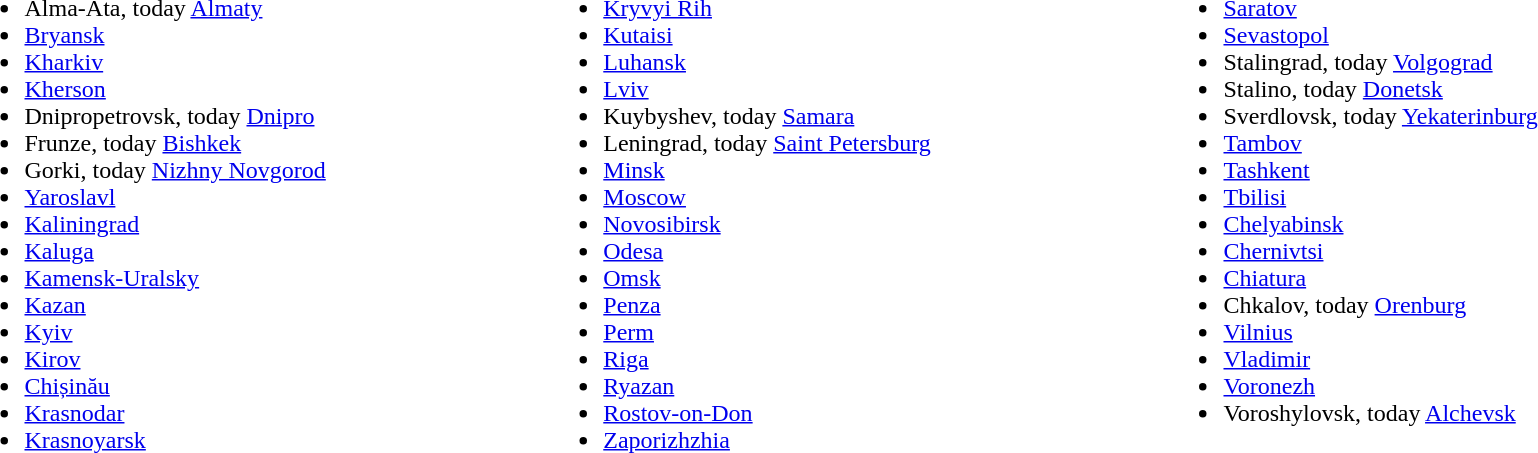<table border="0" style="width:95%;">
<tr>
<td><br><ul><li>Alma-Ata, today <a href='#'>Almaty</a></li><li><a href='#'>Bryansk</a></li><li><a href='#'>Kharkiv</a></li><li><a href='#'>Kherson</a></li><li>Dnipropetrovsk, today <a href='#'>Dnipro</a></li><li>Frunze, today <a href='#'>Bishkek</a></li><li>Gorki, today <a href='#'>Nizhny Novgorod</a></li><li><a href='#'>Yaroslavl</a></li><li><a href='#'>Kaliningrad</a></li><li><a href='#'>Kaluga</a></li><li><a href='#'>Kamensk-Uralsky</a></li><li><a href='#'>Kazan</a></li><li><a href='#'>Kyiv</a></li><li><a href='#'>Kirov</a></li><li><a href='#'>Chișinău</a></li><li><a href='#'>Krasnodar</a></li><li><a href='#'>Krasnoyarsk</a></li></ul></td>
<td><br><ul><li><a href='#'>Kryvyi Rih</a></li><li><a href='#'>Kutaisi</a></li><li><a href='#'>Luhansk</a></li><li><a href='#'>Lviv</a></li><li>Kuybyshev, today <a href='#'>Samara</a></li><li>Leningrad, today <a href='#'>Saint Petersburg</a></li><li><a href='#'>Minsk</a></li><li><a href='#'>Moscow</a></li><li><a href='#'>Novosibirsk</a></li><li><a href='#'>Odesa</a></li><li><a href='#'>Omsk</a></li><li><a href='#'>Penza</a></li><li><a href='#'>Perm</a></li><li><a href='#'>Riga</a></li><li><a href='#'>Ryazan</a></li><li><a href='#'>Rostov-on-Don</a></li><li><a href='#'>Zaporizhzhia</a></li></ul></td>
<td style="vertical-align:top;"><br><ul><li><a href='#'>Saratov</a></li><li><a href='#'>Sevastopol</a></li><li>Stalingrad, today <a href='#'>Volgograd</a></li><li>Stalino, today <a href='#'>Donetsk</a></li><li>Sverdlovsk, today <a href='#'>Yekaterinburg</a></li><li><a href='#'>Tambov</a></li><li><a href='#'>Tashkent</a></li><li><a href='#'>Tbilisi</a></li><li><a href='#'>Chelyabinsk</a></li><li><a href='#'>Chernivtsi</a></li><li><a href='#'>Chiatura</a></li><li>Chkalov, today <a href='#'>Orenburg</a></li><li><a href='#'>Vilnius</a></li><li><a href='#'>Vladimir</a></li><li><a href='#'>Voronezh</a></li><li>Voroshylovsk, today <a href='#'>Alchevsk</a></li></ul></td>
</tr>
</table>
